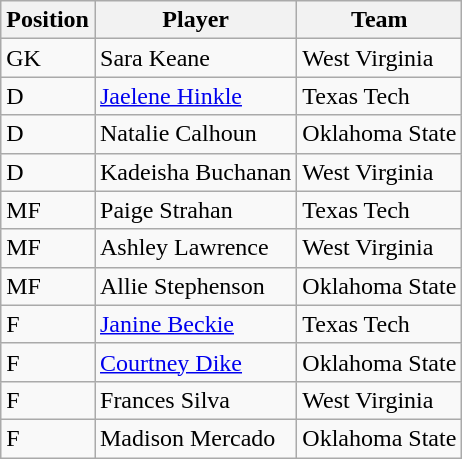<table class="wikitable">
<tr>
<th>Position</th>
<th>Player</th>
<th>Team</th>
</tr>
<tr>
<td>GK</td>
<td>Sara Keane</td>
<td>West Virginia</td>
</tr>
<tr>
<td>D</td>
<td><a href='#'>Jaelene Hinkle</a></td>
<td>Texas Tech</td>
</tr>
<tr>
<td>D</td>
<td>Natalie Calhoun</td>
<td>Oklahoma State</td>
</tr>
<tr>
<td>D</td>
<td>Kadeisha Buchanan</td>
<td>West Virginia</td>
</tr>
<tr>
<td>MF</td>
<td>Paige Strahan</td>
<td>Texas Tech</td>
</tr>
<tr>
<td>MF</td>
<td>Ashley Lawrence</td>
<td>West Virginia</td>
</tr>
<tr>
<td>MF</td>
<td>Allie Stephenson</td>
<td>Oklahoma State</td>
</tr>
<tr>
<td>F</td>
<td><a href='#'>Janine Beckie</a></td>
<td>Texas Tech</td>
</tr>
<tr>
<td>F</td>
<td><a href='#'>Courtney Dike</a></td>
<td>Oklahoma State</td>
</tr>
<tr>
<td>F</td>
<td>Frances Silva</td>
<td>West Virginia</td>
</tr>
<tr>
<td>F</td>
<td>Madison Mercado</td>
<td>Oklahoma State</td>
</tr>
</table>
